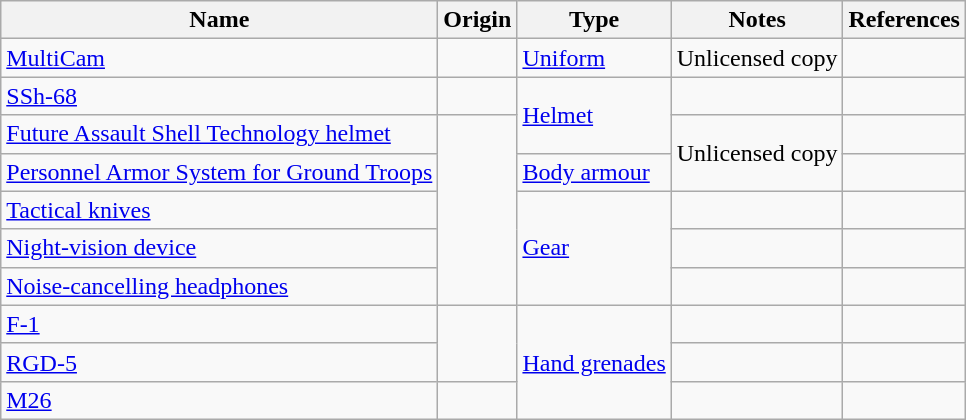<table class="wikitable">
<tr>
<th>Name</th>
<th>Origin</th>
<th>Type</th>
<th>Notes</th>
<th>References</th>
</tr>
<tr>
<td><a href='#'>MultiCam</a></td>
<td></td>
<td><a href='#'>Uniform</a></td>
<td>Unlicensed copy</td>
<td></td>
</tr>
<tr>
<td><a href='#'>SSh-68</a></td>
<td></td>
<td rowspan="2"><a href='#'>Helmet</a></td>
<td></td>
<td></td>
</tr>
<tr>
<td><a href='#'>Future Assault Shell Technology helmet</a></td>
<td rowspan="5"></td>
<td rowspan="2">Unlicensed copy</td>
<td></td>
</tr>
<tr>
<td><a href='#'>Personnel Armor System for Ground Troops</a></td>
<td><a href='#'>Body armour</a></td>
<td></td>
</tr>
<tr>
<td><a href='#'>Tactical knives</a></td>
<td rowspan="3"><a href='#'>Gear</a></td>
<td></td>
<td></td>
</tr>
<tr>
<td><a href='#'>Night-vision device</a></td>
<td></td>
<td></td>
</tr>
<tr>
<td><a href='#'>Noise-cancelling headphones</a></td>
<td></td>
<td></td>
</tr>
<tr>
<td><a href='#'>F-1</a></td>
<td rowspan="2"></td>
<td rowspan="3"><a href='#'>Hand grenades</a></td>
<td></td>
<td></td>
</tr>
<tr>
<td><a href='#'>RGD-5</a></td>
<td></td>
<td></td>
</tr>
<tr>
<td><a href='#'>M26</a></td>
<td></td>
<td></td>
<td></td>
</tr>
</table>
